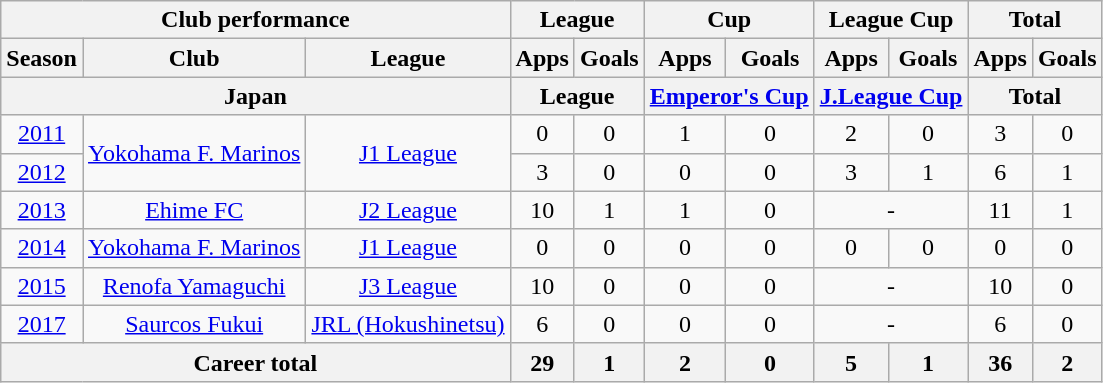<table class="wikitable" style="text-align:center;">
<tr>
<th colspan=3>Club performance</th>
<th colspan=2>League</th>
<th colspan=2>Cup</th>
<th colspan=2>League Cup</th>
<th colspan=2>Total</th>
</tr>
<tr>
<th>Season</th>
<th>Club</th>
<th>League</th>
<th>Apps</th>
<th>Goals</th>
<th>Apps</th>
<th>Goals</th>
<th>Apps</th>
<th>Goals</th>
<th>Apps</th>
<th>Goals</th>
</tr>
<tr>
<th colspan=3>Japan</th>
<th colspan=2>League</th>
<th colspan=2><a href='#'>Emperor's Cup</a></th>
<th colspan=2><a href='#'>J.League Cup</a></th>
<th colspan=2>Total</th>
</tr>
<tr>
<td><a href='#'>2011</a></td>
<td rowspan="2"><a href='#'>Yokohama F. Marinos</a></td>
<td rowspan="2"><a href='#'>J1 League</a></td>
<td>0</td>
<td>0</td>
<td>1</td>
<td>0</td>
<td>2</td>
<td>0</td>
<td>3</td>
<td>0</td>
</tr>
<tr>
<td><a href='#'>2012</a></td>
<td>3</td>
<td>0</td>
<td>0</td>
<td>0</td>
<td>3</td>
<td>1</td>
<td>6</td>
<td>1</td>
</tr>
<tr>
<td><a href='#'>2013</a></td>
<td><a href='#'>Ehime FC</a></td>
<td><a href='#'>J2 League</a></td>
<td>10</td>
<td>1</td>
<td>1</td>
<td>0</td>
<td colspan="2">-</td>
<td>11</td>
<td>1</td>
</tr>
<tr>
<td><a href='#'>2014</a></td>
<td><a href='#'>Yokohama F. Marinos</a></td>
<td><a href='#'>J1 League</a></td>
<td>0</td>
<td>0</td>
<td>0</td>
<td>0</td>
<td>0</td>
<td>0</td>
<td>0</td>
<td>0</td>
</tr>
<tr>
<td><a href='#'>2015</a></td>
<td><a href='#'>Renofa Yamaguchi</a></td>
<td><a href='#'>J3 League</a></td>
<td>10</td>
<td>0</td>
<td>0</td>
<td>0</td>
<td colspan=2>-</td>
<td>10</td>
<td>0</td>
</tr>
<tr>
<td><a href='#'>2017</a></td>
<td><a href='#'>Saurcos Fukui</a></td>
<td><a href='#'>JRL (Hokushinetsu)</a></td>
<td>6</td>
<td>0</td>
<td>0</td>
<td>0</td>
<td colspan="2">-</td>
<td>6</td>
<td>0</td>
</tr>
<tr>
<th colspan="3">Career total</th>
<th>29</th>
<th>1</th>
<th>2</th>
<th>0</th>
<th>5</th>
<th>1</th>
<th>36</th>
<th>2</th>
</tr>
</table>
